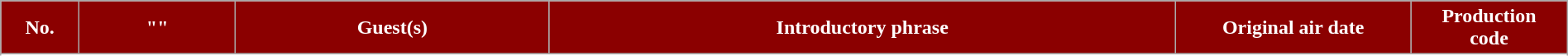<table class="wikitable plainrowheaders" style="width:100%; margin:auto;">
<tr>
<th style="background-color: #8B0000; color:#ffffff" width=5%><abbr>No.</abbr></th>
<th style="background-color: #8B0000; color:#ffffff" width=10%>"<a href='#'></a>"</th>
<th style="background-color: #8B0000; color:#ffffff" width=20%>Guest(s)</th>
<th style="background-color: #8B0000; color:#ffffff" width=40%>Introductory phrase</th>
<th style="background-color: #8B0000; color:#ffffff" width=15%>Original air date</th>
<th style="background-color: #8B0000; color:#ffffff" width=10%>Production <br> code</th>
</tr>
<tr>
</tr>
<tr>
</tr>
<tr>
</tr>
<tr>
</tr>
<tr>
</tr>
<tr>
</tr>
<tr>
</tr>
<tr>
</tr>
<tr>
</tr>
<tr>
</tr>
<tr>
</tr>
</table>
